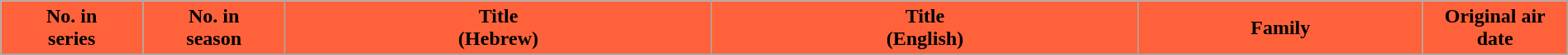<table class="wikitable plainrowheaders" style="width:100%; margin:auto;">
<tr>
<th scope="col" style="background:#FF623B; color:Black;" width=5%>No. in<br>series</th>
<th scope="col" style="background:#FF623B; color:Black;" width=5%>No. in<br>season</th>
<th scope="col" style="background:#FF623B; color:Black;" width=15%>Title<br>(Hebrew)</th>
<th scope="col" style="background:#FF623B; color:Black;" width=15%>Title<br>(English)</th>
<th scope="col" style="background:#FF623B; color:Black;" width=10%>Family</th>
<th scope="col" style="background:#FF623B; color:Black;" width=5%>Original air date</th>
</tr>
<tr>
</tr>
</table>
